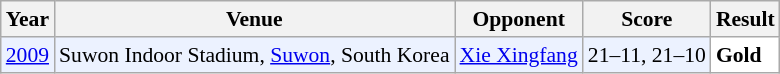<table class="sortable wikitable" style="font-size: 90%;">
<tr>
<th>Year</th>
<th>Venue</th>
<th>Opponent</th>
<th>Score</th>
<th>Result</th>
</tr>
<tr style="background:#ECF2FF">
<td align="center"><a href='#'>2009</a></td>
<td align="left">Suwon Indoor Stadium, <a href='#'>Suwon</a>,  South Korea</td>
<td align="left"> <a href='#'>Xie Xingfang</a></td>
<td align="left">21–11, 21–10</td>
<td style="text-align:left; background:white"> <strong>Gold</strong></td>
</tr>
</table>
